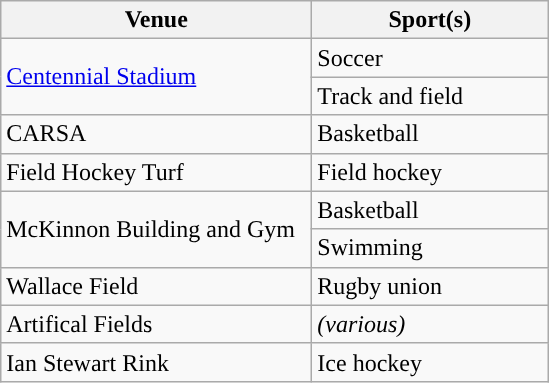<table class="wikitable"; style= "text-align: ">
<tr>
<th width=200px>Venue</th>
<th width=150px>Sport(s)</th>
</tr>
<tr>
<td rowspan=2><a href='#'>Centennial Stadium</a></td>
<td>Soccer</td>
</tr>
<tr>
<td>Track and field</td>
</tr>
<tr>
<td>CARSA </td>
<td>Basketball</td>
</tr>
<tr>
<td>Field Hockey Turf</td>
<td>Field hockey</td>
</tr>
<tr>
<td rowspan=2>McKinnon Building and Gym</td>
<td>Basketball</td>
</tr>
<tr>
<td>Swimming</td>
</tr>
<tr>
<td>Wallace Field</td>
<td>Rugby union</td>
</tr>
<tr>
<td>Artifical Fields</td>
<td><em>(various)</em></td>
</tr>
<tr>
<td>Ian Stewart Rink</td>
<td>Ice hockey</td>
</tr>
</table>
